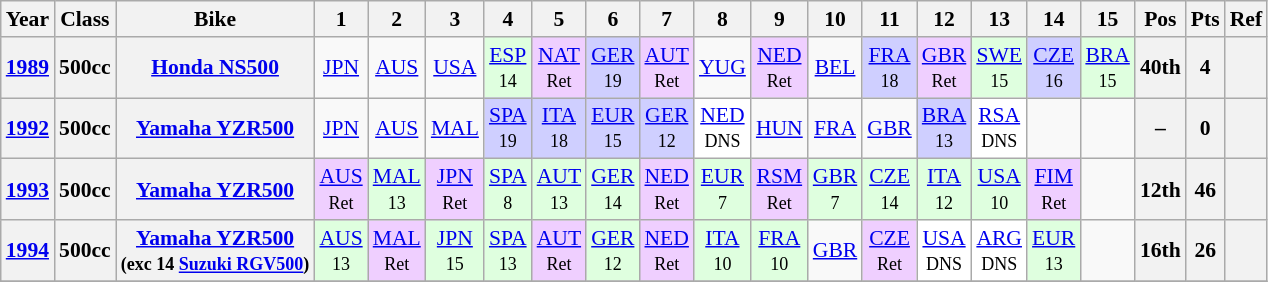<table class="wikitable" style="text-align:center; font-size:90%">
<tr>
<th>Year</th>
<th>Class</th>
<th>Bike</th>
<th>1</th>
<th>2</th>
<th>3</th>
<th>4</th>
<th>5</th>
<th>6</th>
<th>7</th>
<th>8</th>
<th>9</th>
<th>10</th>
<th>11</th>
<th>12</th>
<th>13</th>
<th>14</th>
<th>15</th>
<th>Pos</th>
<th>Pts</th>
<th>Ref</th>
</tr>
<tr>
<th align="left"><a href='#'>1989</a></th>
<th align="left">500cc</th>
<th align="left"><a href='#'>Honda NS500</a></th>
<td><a href='#'>JPN</a><br><small></small></td>
<td><a href='#'>AUS</a><br><small></small></td>
<td><a href='#'>USA</a><br><small></small></td>
<td style="background:#DFFFDF;"><a href='#'>ESP</a><br><small>14</small></td>
<td style="background:#EFCFFF;"><a href='#'>NAT</a><br><small>Ret</small></td>
<td style="background:#CFCFFF;"><a href='#'>GER</a><br><small>19</small></td>
<td style="background:#EFCFFF;"><a href='#'>AUT</a><br><small>Ret</small></td>
<td><a href='#'>YUG</a><br><small></small></td>
<td style="background:#EFCFFF;"><a href='#'>NED</a><br><small>Ret</small></td>
<td><a href='#'>BEL</a><br><small></small></td>
<td style="background:#CFCFFF;"><a href='#'>FRA</a><br><small>18</small></td>
<td style="background:#EFCFFF;"><a href='#'>GBR</a><br><small>Ret</small></td>
<td style="background:#DFFFDF;"><a href='#'>SWE</a><br><small>15</small></td>
<td style="background:#CFCFFF;"><a href='#'>CZE</a><br><small>16</small></td>
<td style="background:#DFFFDF;"><a href='#'>BRA</a><br><small>15</small></td>
<th>40th</th>
<th>4</th>
<th></th>
</tr>
<tr>
<th align="left"><a href='#'>1992</a></th>
<th align="left">500cc</th>
<th align="left"><a href='#'>Yamaha YZR500</a></th>
<td><a href='#'>JPN</a> <br><small></small></td>
<td><a href='#'>AUS</a> <br><small></small></td>
<td><a href='#'>MAL</a> <br><small></small></td>
<td style="background:#CFCFFF;"><a href='#'>SPA</a> <br><small>19</small></td>
<td style="background:#CFCFFF;"><a href='#'>ITA</a> <br><small>18</small></td>
<td style="background:#CFCFFF;"><a href='#'>EUR</a> <br><small>15</small></td>
<td style="background:#CFCFFF;"><a href='#'>GER</a> <br><small>12</small></td>
<td style="background:#FFFFFF;"><a href='#'>NED</a> <br><small>DNS</small></td>
<td><a href='#'>HUN</a> <br><small></small></td>
<td><a href='#'>FRA</a> <br><small></small></td>
<td><a href='#'>GBR</a> <br><small></small></td>
<td style="background:#CFCFFF;"><a href='#'>BRA</a> <br><small>13</small></td>
<td style="background:#FFFFFF;"><a href='#'>RSA</a> <br><small>DNS</small></td>
<td></td>
<td></td>
<th>–</th>
<th>0</th>
<th></th>
</tr>
<tr>
<th align="left"><a href='#'>1993</a></th>
<th align="left">500cc</th>
<th align="left"><a href='#'>Yamaha YZR500</a></th>
<td style="background:#EFCFFF;"><a href='#'>AUS</a> <br><small>Ret</small></td>
<td style="background:#DFFFDF;"><a href='#'>MAL</a> <br><small>13</small></td>
<td style="background:#EFCFFF;"><a href='#'>JPN</a> <br><small>Ret</small></td>
<td style="background:#DFFFDF;"><a href='#'>SPA</a> <br><small>8</small></td>
<td style="background:#DFFFDF;"><a href='#'>AUT</a> <br><small>13</small></td>
<td style="background:#DFFFDF;"><a href='#'>GER</a> <br><small>14</small></td>
<td style="background:#EFCFFF;"><a href='#'>NED</a> <br><small>Ret</small></td>
<td style="background:#DFFFDF;"><a href='#'>EUR</a> <br><small>7</small></td>
<td style="background:#EFCFFF;"><a href='#'>RSM</a> <br><small>Ret</small></td>
<td style="background:#DFFFDF;"><a href='#'>GBR</a> <br><small>7</small></td>
<td style="background:#DFFFDF;"><a href='#'>CZE</a> <br><small>14</small></td>
<td style="background:#DFFFDF;"><a href='#'>ITA</a> <br><small>12</small></td>
<td style="background:#DFFFDF;"><a href='#'>USA</a> <br><small>10</small></td>
<td style="background:#EFCFFF;"><a href='#'>FIM</a> <br><small>Ret</small></td>
<td></td>
<th>12th</th>
<th>46</th>
<th></th>
</tr>
<tr>
<th align="left"><a href='#'>1994</a></th>
<th align="left">500cc</th>
<th align="left"><a href='#'>Yamaha YZR500</a><br><small>(exc 14 <a href='#'>Suzuki RGV500</a>)</small></th>
<td style="background:#DFFFDF;"><a href='#'>AUS</a> <br><small>13</small></td>
<td style="background:#EFCFFF;"><a href='#'>MAL</a> <br><small>Ret</small></td>
<td style="background:#DFFFDF;"><a href='#'>JPN</a> <br><small>15</small></td>
<td style="background:#DFFFDF;"><a href='#'>SPA</a> <br><small>13</small></td>
<td style="background:#EFCFFF;"><a href='#'>AUT</a><br><small>Ret</small></td>
<td style="background:#DFFFDF;"><a href='#'>GER</a><br><small>12</small></td>
<td style="background:#EFCFFF;"><a href='#'>NED</a><br><small>Ret</small></td>
<td style="background:#DFFFDF;"><a href='#'>ITA</a><br><small>10</small></td>
<td style="background:#DFFFDF;"><a href='#'>FRA</a><br><small>10</small></td>
<td><a href='#'>GBR</a><br><small></small></td>
<td style="background:#EFCFFF;"><a href='#'>CZE</a><br><small>Ret</small></td>
<td style="background:#FFFFFF;"><a href='#'>USA</a><br><small>DNS</small></td>
<td style="background:#FFFFFF;"><a href='#'>ARG</a><br><small>DNS</small></td>
<td style="background:#DFFFDF;"><a href='#'>EUR</a><br><small>13</small></td>
<td></td>
<th>16th</th>
<th>26</th>
<th></th>
</tr>
<tr>
</tr>
</table>
